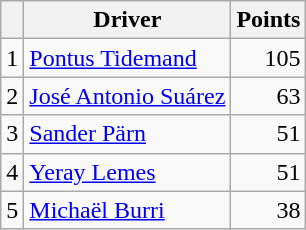<table class="wikitable">
<tr>
<th></th>
<th>Driver</th>
<th>Points</th>
</tr>
<tr>
<td>1</td>
<td> <a href='#'>Pontus Tidemand</a></td>
<td align="right">105</td>
</tr>
<tr>
<td>2</td>
<td> <a href='#'>José Antonio Suárez</a></td>
<td align="right">63</td>
</tr>
<tr>
<td>3</td>
<td> <a href='#'>Sander Pärn</a></td>
<td align="right">51</td>
</tr>
<tr>
<td>4</td>
<td> <a href='#'>Yeray Lemes</a></td>
<td align="right">51</td>
</tr>
<tr>
<td>5</td>
<td> <a href='#'>Michaël Burri</a></td>
<td align="right">38</td>
</tr>
</table>
